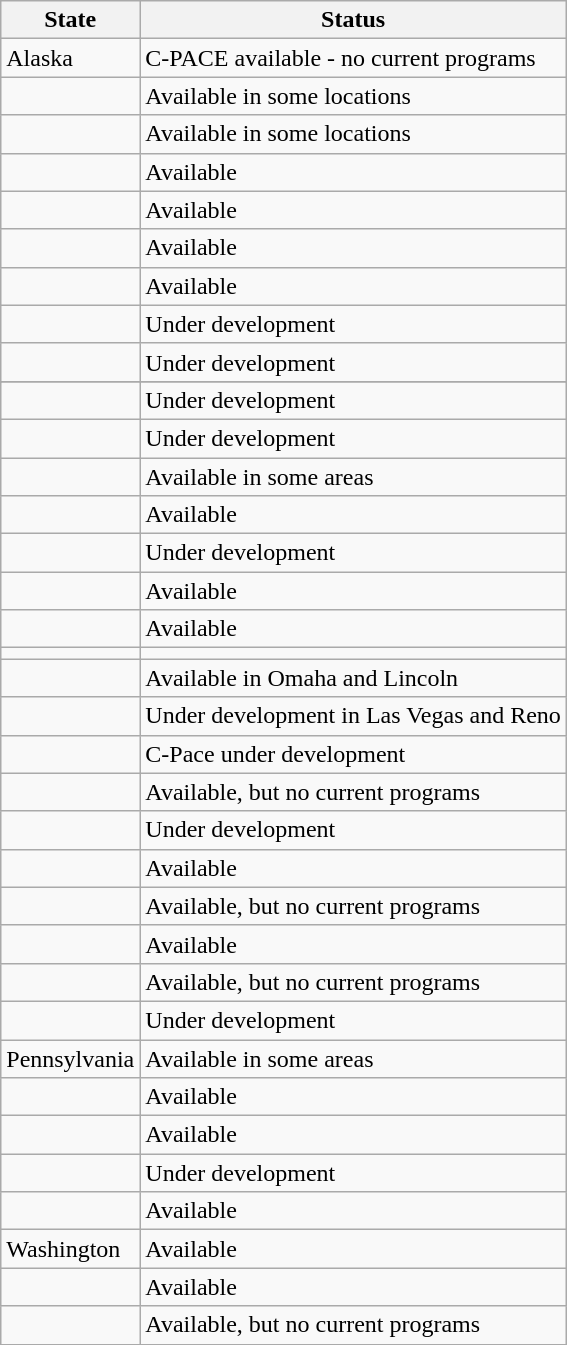<table class=wikitable>
<tr>
<th>State</th>
<th>Status</th>
</tr>
<tr>
<td>Alaska</td>
<td>C-PACE available - no current programs</td>
</tr>
<tr valign=top>
<td></td>
<td>Available in some locations</td>
</tr>
<tr>
<td></td>
<td>Available in some locations</td>
</tr>
<tr>
<td></td>
<td>Available</td>
</tr>
<tr>
<td></td>
<td>Available</td>
</tr>
<tr>
<td></td>
<td>Available</td>
</tr>
<tr>
<td></td>
<td>Available</td>
</tr>
<tr>
<td></td>
<td>Under development</td>
</tr>
<tr>
<td></td>
<td>Under development</td>
</tr>
<tr>
</tr>
<tr>
<td></td>
<td>Under development</td>
</tr>
<tr>
<td></td>
<td>Under development</td>
</tr>
<tr>
<td></td>
<td>Available in some areas</td>
</tr>
<tr>
<td></td>
<td>Available</td>
</tr>
<tr>
<td></td>
<td>Under development</td>
</tr>
<tr>
<td></td>
<td>Available</td>
</tr>
<tr>
<td></td>
<td>Available</td>
</tr>
<tr>
<td></td>
<td></td>
</tr>
<tr>
<td></td>
<td>Available in Omaha and Lincoln</td>
</tr>
<tr>
<td></td>
<td>Under development in Las Vegas and Reno</td>
</tr>
<tr>
<td></td>
<td>C-Pace under development</td>
</tr>
<tr>
<td></td>
<td>Available, but no current programs</td>
</tr>
<tr>
<td></td>
<td>Under development</td>
</tr>
<tr>
<td></td>
<td>Available</td>
</tr>
<tr>
<td></td>
<td>Available, but no current programs</td>
</tr>
<tr>
<td></td>
<td>Available</td>
</tr>
<tr>
<td></td>
<td>Available, but no current programs</td>
</tr>
<tr>
<td></td>
<td>Under development</td>
</tr>
<tr>
<td>Pennsylvania</td>
<td>Available in some areas</td>
</tr>
<tr>
<td></td>
<td>Available</td>
</tr>
<tr>
<td></td>
<td>Available</td>
</tr>
<tr>
<td></td>
<td>Under development</td>
</tr>
<tr>
<td></td>
<td>Available</td>
</tr>
<tr>
<td>Washington</td>
<td>Available</td>
</tr>
<tr>
<td></td>
<td>Available</td>
</tr>
<tr>
<td></td>
<td>Available, but no current programs</td>
</tr>
</table>
